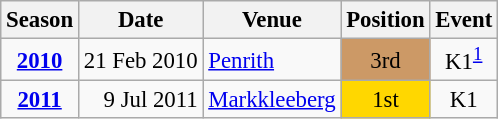<table class="wikitable" style="text-align:center; font-size:95%;">
<tr>
<th>Season</th>
<th>Date</th>
<th>Venue</th>
<th>Position</th>
<th>Event</th>
</tr>
<tr>
<td><strong><a href='#'>2010</a></strong></td>
<td align=right>21 Feb 2010</td>
<td align=left><a href='#'>Penrith</a></td>
<td bgcolor=cc9966>3rd</td>
<td>K1<sup><a href='#'>1</a></sup></td>
</tr>
<tr>
<td><strong><a href='#'>2011</a></strong></td>
<td align=right>9 Jul 2011</td>
<td align=left><a href='#'>Markkleeberg</a></td>
<td bgcolor=gold>1st</td>
<td>K1</td>
</tr>
</table>
